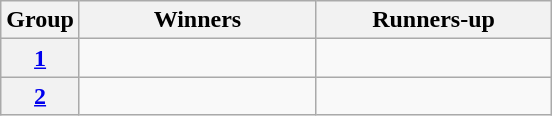<table class=wikitable>
<tr>
<th>Group</th>
<th width="150">Winners</th>
<th width="150">Runners-up</th>
</tr>
<tr>
<th><a href='#'>1</a></th>
<td></td>
<td></td>
</tr>
<tr>
<th><a href='#'>2</a></th>
<td></td>
<td></td>
</tr>
</table>
